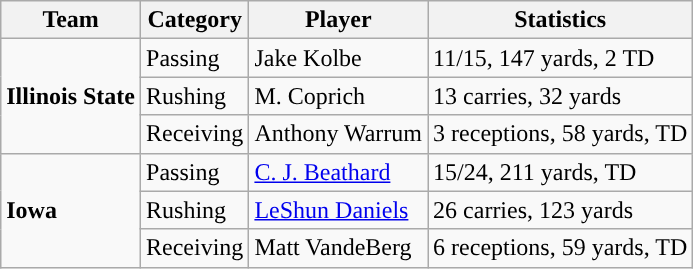<table class="wikitable" style="float: left;">
<tr>
<th>Team</th>
<th>Category</th>
<th>Player</th>
<th>Statistics</th>
</tr>
<tr>
<td rowspan=3><strong>Illinois State</strong></td>
<td>Passing</td>
<td>Jake Kolbe</td>
<td>11/15, 147 yards, 2 TD</td>
</tr>
<tr>
<td>Rushing</td>
<td>M. Coprich</td>
<td>13 carries, 32 yards</td>
</tr>
<tr>
<td>Receiving</td>
<td>Anthony Warrum</td>
<td>3 receptions, 58 yards, TD</td>
</tr>
<tr>
<td rowspan=3><strong>Iowa</strong></td>
<td>Passing</td>
<td><a href='#'>C. J. Beathard</a></td>
<td>15/24, 211 yards, TD</td>
</tr>
<tr>
<td>Rushing</td>
<td><a href='#'>LeShun Daniels</a></td>
<td>26 carries, 123 yards</td>
</tr>
<tr>
<td>Receiving</td>
<td>Matt VandeBerg</td>
<td>6 receptions, 59 yards, TD</td>
</tr>
</table>
